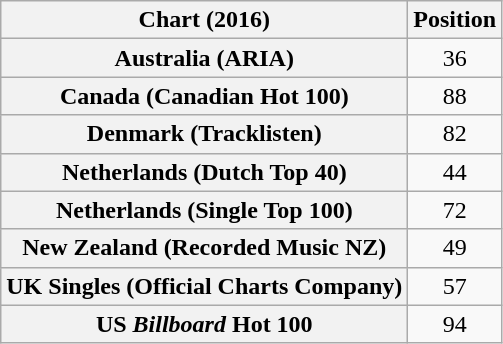<table class="wikitable plainrowheaders sortable" style="text-align:center">
<tr>
<th>Chart (2016)</th>
<th>Position</th>
</tr>
<tr>
<th scope="row">Australia (ARIA)</th>
<td>36</td>
</tr>
<tr>
<th scope="row">Canada (Canadian Hot 100)</th>
<td>88</td>
</tr>
<tr>
<th scope="row">Denmark (Tracklisten)</th>
<td>82</td>
</tr>
<tr>
<th scope="row">Netherlands (Dutch Top 40)</th>
<td>44</td>
</tr>
<tr>
<th scope="row">Netherlands (Single Top 100)</th>
<td>72</td>
</tr>
<tr>
<th scope="row">New Zealand (Recorded Music NZ)</th>
<td>49</td>
</tr>
<tr>
<th scope="row">UK Singles (Official Charts Company)</th>
<td>57</td>
</tr>
<tr>
<th scope="row">US <em>Billboard</em> Hot 100</th>
<td>94</td>
</tr>
</table>
